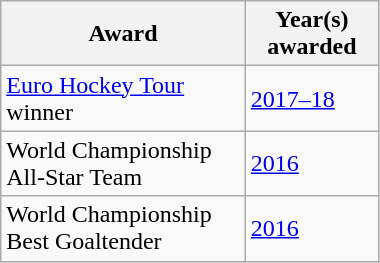<table class="wikitable" style="width:20%;">
<tr>
<th>Award</th>
<th>Year(s) awarded</th>
</tr>
<tr>
<td><a href='#'>Euro Hockey Tour</a> winner</td>
<td><a href='#'>2017–18</a></td>
</tr>
<tr>
<td>World Championship All-Star Team</td>
<td><a href='#'>2016</a></td>
</tr>
<tr>
<td>World Championship Best Goaltender</td>
<td><a href='#'>2016</a></td>
</tr>
</table>
